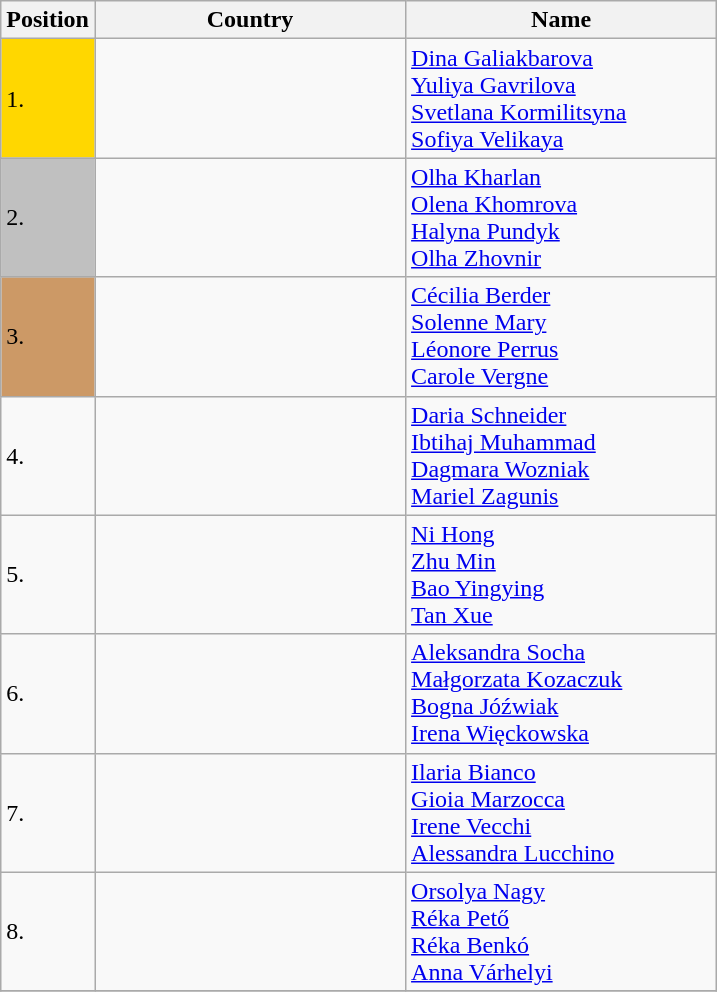<table class="wikitable">
<tr>
<th width="10">Position</th>
<th width="200">Country</th>
<th width="200">Name</th>
</tr>
<tr>
<td bgcolor="gold">1.</td>
<td></td>
<td><a href='#'>Dina Galiakbarova</a><br><a href='#'>Yuliya Gavrilova</a><br><a href='#'>Svetlana Kormilitsyna</a><br><a href='#'>Sofiya Velikaya</a></td>
</tr>
<tr>
<td bgcolor="silver">2.</td>
<td></td>
<td><a href='#'>Olha Kharlan</a><br><a href='#'>Olena Khomrova</a><br><a href='#'>Halyna Pundyk</a><br><a href='#'>Olha Zhovnir</a></td>
</tr>
<tr>
<td bgcolor="#CC9966">3.</td>
<td></td>
<td><a href='#'>Cécilia Berder</a><br><a href='#'>Solenne Mary</a><br><a href='#'>Léonore Perrus</a><br><a href='#'>Carole Vergne</a></td>
</tr>
<tr>
<td>4.</td>
<td></td>
<td><a href='#'>Daria Schneider</a><br><a href='#'>Ibtihaj Muhammad</a><br><a href='#'>Dagmara Wozniak</a><br><a href='#'>Mariel Zagunis</a></td>
</tr>
<tr>
<td>5.</td>
<td></td>
<td><a href='#'>Ni Hong</a><br><a href='#'>Zhu Min</a><br><a href='#'>Bao Yingying</a><br><a href='#'>Tan Xue</a></td>
</tr>
<tr>
<td>6.</td>
<td></td>
<td><a href='#'>Aleksandra Socha</a><br><a href='#'>Małgorzata Kozaczuk</a><br><a href='#'>Bogna Jóźwiak</a><br><a href='#'>Irena Więckowska</a></td>
</tr>
<tr>
<td>7.</td>
<td></td>
<td><a href='#'>Ilaria Bianco</a><br><a href='#'>Gioia Marzocca</a><br><a href='#'>Irene Vecchi</a><br><a href='#'>Alessandra Lucchino</a></td>
</tr>
<tr>
<td>8.</td>
<td></td>
<td><a href='#'>Orsolya Nagy</a><br><a href='#'>Réka Pető</a><br><a href='#'>Réka Benkó</a><br><a href='#'>Anna Várhelyi</a></td>
</tr>
<tr>
</tr>
</table>
